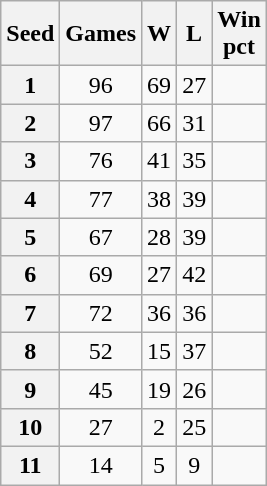<table class="wikitable sortable sort-under" style="text-align:center;">
<tr>
<th>Seed</th>
<th>Games</th>
<th>W</th>
<th>L</th>
<th>Win<br>pct</th>
</tr>
<tr>
<th>1</th>
<td>96</td>
<td>69</td>
<td>27</td>
<td></td>
</tr>
<tr>
<th>2</th>
<td>97</td>
<td>66</td>
<td>31</td>
<td></td>
</tr>
<tr>
<th>3</th>
<td>76</td>
<td>41</td>
<td>35</td>
<td></td>
</tr>
<tr>
<th>4</th>
<td>77</td>
<td>38</td>
<td>39</td>
<td></td>
</tr>
<tr>
<th>5</th>
<td>67</td>
<td>28</td>
<td>39</td>
<td></td>
</tr>
<tr>
<th>6</th>
<td>69</td>
<td>27</td>
<td>42</td>
<td></td>
</tr>
<tr>
<th>7</th>
<td>72</td>
<td>36</td>
<td>36</td>
<td></td>
</tr>
<tr>
<th>8</th>
<td>52</td>
<td>15</td>
<td>37</td>
<td></td>
</tr>
<tr>
<th>9</th>
<td>45</td>
<td>19</td>
<td>26</td>
<td></td>
</tr>
<tr>
<th>10</th>
<td>27</td>
<td>2</td>
<td>25</td>
<td></td>
</tr>
<tr>
<th>11</th>
<td>14</td>
<td>5</td>
<td>9</td>
<td></td>
</tr>
</table>
